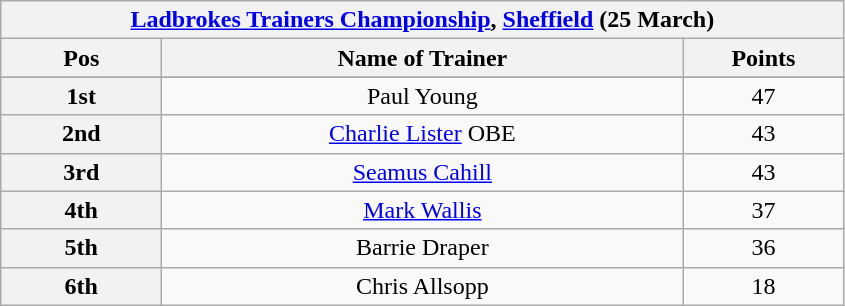<table class="wikitable">
<tr>
<th colspan="3"><a href='#'>Ladbrokes Trainers Championship</a>, <a href='#'>Sheffield</a> (25 March)</th>
</tr>
<tr>
<th width=100>Pos</th>
<th width=340>Name of Trainer</th>
<th width=100>Points</th>
</tr>
<tr>
</tr>
<tr align=center>
<th>1st</th>
<td>Paul Young</td>
<td align-center>47</td>
</tr>
<tr align=center>
<th>2nd</th>
<td><a href='#'>Charlie Lister</a> OBE</td>
<td align-center>43</td>
</tr>
<tr align=center>
<th>3rd</th>
<td><a href='#'>Seamus Cahill</a></td>
<td align-center>43</td>
</tr>
<tr align=center>
<th>4th</th>
<td><a href='#'>Mark Wallis</a></td>
<td align-center>37</td>
</tr>
<tr align=center>
<th>5th</th>
<td>Barrie Draper</td>
<td align-center>36</td>
</tr>
<tr align=center>
<th>6th</th>
<td>Chris Allsopp</td>
<td align-center>18</td>
</tr>
</table>
